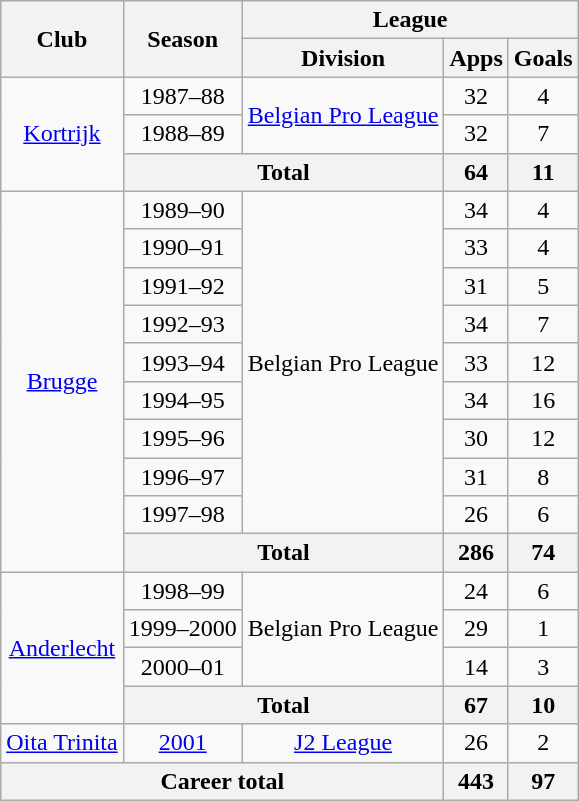<table class="wikitable" style="text-align:center">
<tr>
<th rowspan="2">Club</th>
<th rowspan="2">Season</th>
<th colspan="3">League</th>
</tr>
<tr>
<th>Division</th>
<th>Apps</th>
<th>Goals</th>
</tr>
<tr>
<td rowspan="3"><a href='#'>Kortrijk</a></td>
<td>1987–88</td>
<td rowspan="2"><a href='#'>Belgian Pro League</a></td>
<td>32</td>
<td>4</td>
</tr>
<tr>
<td>1988–89</td>
<td>32</td>
<td>7</td>
</tr>
<tr>
<th colspan="2">Total</th>
<th>64</th>
<th>11</th>
</tr>
<tr>
<td rowspan="10"><a href='#'>Brugge</a></td>
<td>1989–90</td>
<td rowspan="9">Belgian Pro League</td>
<td>34</td>
<td>4</td>
</tr>
<tr>
<td>1990–91</td>
<td>33</td>
<td>4</td>
</tr>
<tr>
<td>1991–92</td>
<td>31</td>
<td>5</td>
</tr>
<tr>
<td>1992–93</td>
<td>34</td>
<td>7</td>
</tr>
<tr>
<td>1993–94</td>
<td>33</td>
<td>12</td>
</tr>
<tr>
<td>1994–95</td>
<td>34</td>
<td>16</td>
</tr>
<tr>
<td>1995–96</td>
<td>30</td>
<td>12</td>
</tr>
<tr>
<td>1996–97</td>
<td>31</td>
<td>8</td>
</tr>
<tr>
<td>1997–98</td>
<td>26</td>
<td>6</td>
</tr>
<tr>
<th colspan="2">Total</th>
<th>286</th>
<th>74</th>
</tr>
<tr>
<td rowspan="4"><a href='#'>Anderlecht</a></td>
<td>1998–99</td>
<td rowspan="3">Belgian Pro League</td>
<td>24</td>
<td>6</td>
</tr>
<tr>
<td>1999–2000</td>
<td>29</td>
<td>1</td>
</tr>
<tr>
<td>2000–01</td>
<td>14</td>
<td>3</td>
</tr>
<tr>
<th colspan="2">Total</th>
<th>67</th>
<th>10</th>
</tr>
<tr>
<td><a href='#'>Oita Trinita</a></td>
<td><a href='#'>2001</a></td>
<td><a href='#'>J2 League</a></td>
<td>26</td>
<td>2</td>
</tr>
<tr>
<th colspan="3">Career total</th>
<th>443</th>
<th>97</th>
</tr>
</table>
